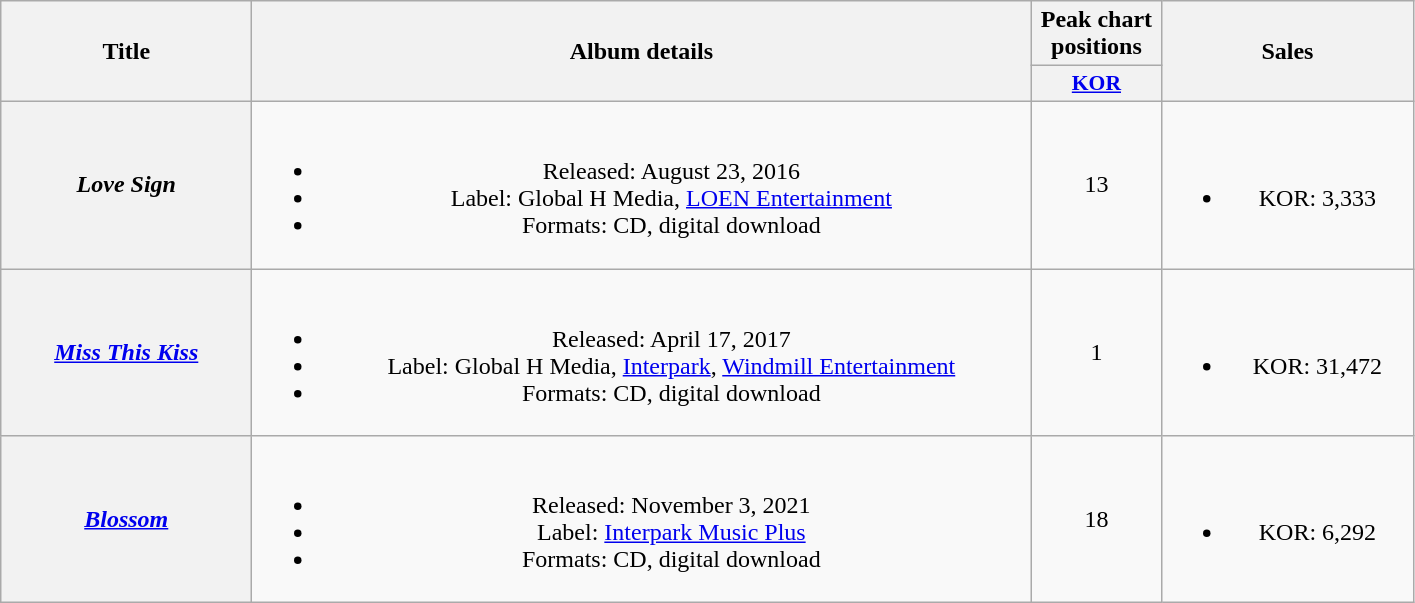<table class="wikitable plainrowheaders" style="text-align:center;">
<tr>
<th scope="col" rowspan="2" style="width:10em;">Title</th>
<th scope="col" rowspan="2" style="width:32em;">Album details</th>
<th scope="col" colspan="1" style="width:5em;">Peak chart positions</th>
<th scope="col" rowspan="2" style="width:10em;">Sales</th>
</tr>
<tr>
<th scope="col" style="width:3em;font-size:90%;"><a href='#'>KOR</a><br></th>
</tr>
<tr>
<th scope="row"><em>Love Sign</em></th>
<td><br><ul><li>Released: August 23, 2016</li><li>Label: Global H Media, <a href='#'>LOEN Entertainment</a></li><li>Formats: CD, digital download</li></ul></td>
<td>13</td>
<td><br><ul><li>KOR: 3,333</li></ul></td>
</tr>
<tr>
<th scope="row"><em><a href='#'>Miss This Kiss</a></em></th>
<td><br><ul><li>Released: April 17, 2017</li><li>Label: Global H Media, <a href='#'>Interpark</a>, <a href='#'>Windmill Entertainment</a></li><li>Formats: CD, digital download</li></ul></td>
<td>1</td>
<td><br><ul><li>KOR:  31,472</li></ul></td>
</tr>
<tr>
<th scope="row"><em><a href='#'>Blossom</a></em></th>
<td><br><ul><li>Released: November 3, 2021</li><li>Label: <a href='#'>Interpark Music Plus</a></li><li>Formats: CD, digital download</li></ul></td>
<td>18</td>
<td><br><ul><li>KOR: 6,292</li></ul></td>
</tr>
</table>
